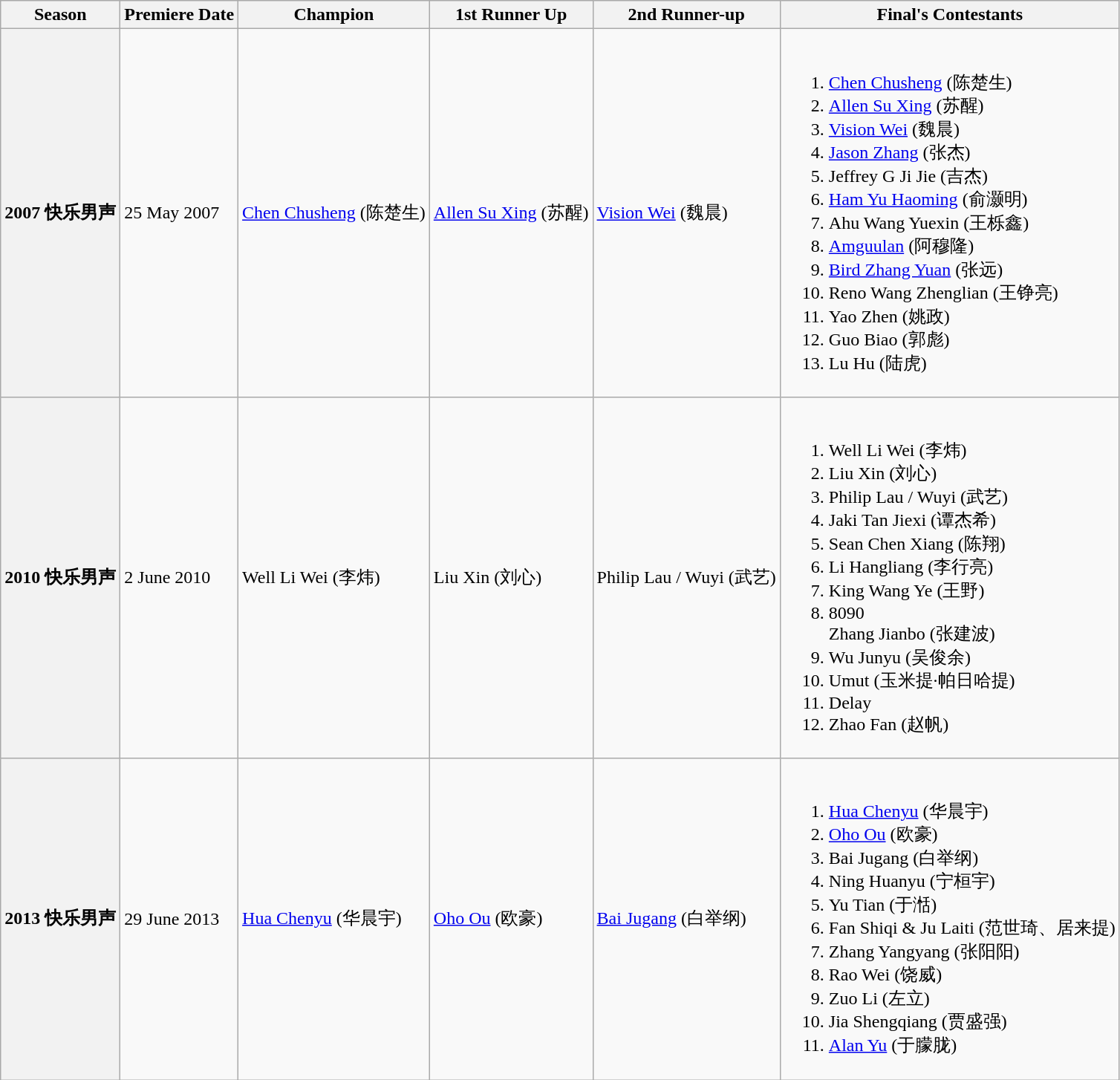<table class="wikitable">
<tr>
<th align="center">Season</th>
<th align="center">Premiere Date</th>
<th align="center">Champion</th>
<th align="center">1st Runner Up</th>
<th align="center">2nd Runner-up</th>
<th align="center">Final's Contestants</th>
</tr>
<tr>
<th>2007 快乐男声</th>
<td>25 May 2007</td>
<td><a href='#'>Chen Chusheng</a> (陈楚生)</td>
<td><a href='#'>Allen Su Xing</a> (苏醒)</td>
<td><a href='#'>Vision Wei</a> (魏晨)</td>
<td><br><ol><li><a href='#'>Chen Chusheng</a> (陈楚生)</li><li><a href='#'>Allen Su Xing</a> (苏醒)</li><li><a href='#'>Vision Wei</a> (魏晨)</li><li><a href='#'>Jason Zhang</a> (张杰)</li><li>Jeffrey G Ji Jie (吉杰)</li><li><a href='#'>Ham Yu Haoming</a> (俞灏明)</li><li>Ahu Wang Yuexin (王栎鑫)</li><li><a href='#'>Amguulan</a> (阿穆隆)</li><li><a href='#'>Bird Zhang Yuan</a> (张远)</li><li>Reno Wang Zhenglian (王铮亮)</li><li>Yao Zhen (姚政)</li><li>Guo Biao (郭彪)</li><li>Lu Hu (陆虎)</li></ol></td>
</tr>
<tr>
<th>2010 快乐男声</th>
<td>2 June 2010</td>
<td>Well Li Wei (李炜)</td>
<td>Liu Xin (刘心)</td>
<td>Philip Lau / Wuyi (武艺)</td>
<td><br><ol><li>Well Li Wei (李炜)</li><li>Liu Xin (刘心)</li><li>Philip Lau / Wuyi (武艺)</li><li>Jaki Tan Jiexi (谭杰希)</li><li>Sean Chen Xiang (陈翔)</li><li>Li Hangliang (李行亮)</li><li>King Wang Ye (王野)</li><li>8090<br>Zhang Jianbo (张建波)</li><li>Wu Junyu (吴俊余)</li><li>Umut (玉米提·帕日哈提)</li><li>Delay</li><li>Zhao Fan (赵帆)</li></ol></td>
</tr>
<tr>
<th>2013 快乐男声</th>
<td>29 June 2013</td>
<td><a href='#'>Hua Chenyu</a> (华晨宇)</td>
<td><a href='#'>Oho Ou</a> (欧豪)</td>
<td><a href='#'>Bai Jugang</a> (白举纲)</td>
<td><br><ol><li><a href='#'>Hua Chenyu</a> (华晨宇)</li><li><a href='#'>Oho Ou</a> (欧豪)</li><li>Bai Jugang (白举纲)</li><li>Ning Huanyu (宁桓宇)</li><li>Yu Tian (于湉)</li><li>Fan Shiqi & Ju Laiti (范世琦、居来提)</li><li>Zhang Yangyang (张阳阳)</li><li>Rao Wei (饶威)</li><li>Zuo Li (左立)</li><li>Jia Shengqiang (贾盛强)</li><li><a href='#'>Alan Yu</a> (于朦胧)</li></ol></td>
</tr>
</table>
